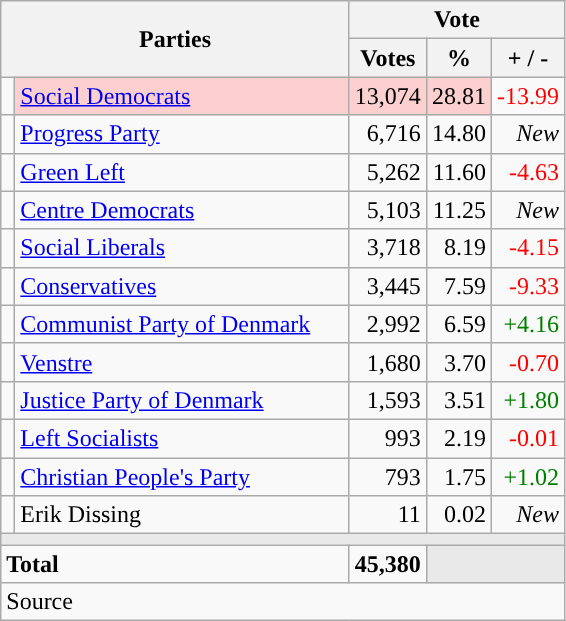<table class="wikitable" style="text-align:right;">
<tr>
<th style="text-align:centre;" rowspan="2" colspan="2" width="225">Parties</th>
<th colspan="3">Vote</th>
</tr>
<tr>
<th width="15">Votes</th>
<th width="15">%</th>
<th width="15">+ / -</th>
</tr>
<tr>
<td width="2" style="color:inherit;background:"></td>
<td bgcolor=#fbd0ce  align="left"><a href='#'>Social Democrats</a></td>
<td bgcolor=#fbd0ce>13,074</td>
<td bgcolor=#fbd0ce>28.81</td>
<td style=color:red;>-13.99</td>
</tr>
<tr>
<td width="2" style="color:inherit;background:"></td>
<td align="left"><a href='#'>Progress Party</a></td>
<td>6,716</td>
<td>14.80</td>
<td><em>New</em></td>
</tr>
<tr>
<td width="2" style="color:inherit;background:"></td>
<td align="left"><a href='#'>Green Left</a></td>
<td>5,262</td>
<td>11.60</td>
<td style=color:red;>-4.63</td>
</tr>
<tr>
<td width="2" style="color:inherit;background:"></td>
<td align="left"><a href='#'>Centre Democrats</a></td>
<td>5,103</td>
<td>11.25</td>
<td><em>New</em></td>
</tr>
<tr>
<td width="2" style="color:inherit;background:"></td>
<td align="left"><a href='#'>Social Liberals</a></td>
<td>3,718</td>
<td>8.19</td>
<td style=color:red;>-4.15</td>
</tr>
<tr>
<td width="2" style="color:inherit;background:"></td>
<td align="left"><a href='#'>Conservatives</a></td>
<td>3,445</td>
<td>7.59</td>
<td style=color:red;>-9.33</td>
</tr>
<tr>
<td width="2" style="color:inherit;background:"></td>
<td align="left"><a href='#'>Communist Party of Denmark</a></td>
<td>2,992</td>
<td>6.59</td>
<td style=color:green;>+4.16</td>
</tr>
<tr>
<td width="2" style="color:inherit;background:"></td>
<td align="left"><a href='#'>Venstre</a></td>
<td>1,680</td>
<td>3.70</td>
<td style=color:red;>-0.70</td>
</tr>
<tr>
<td width="2" style="color:inherit;background:"></td>
<td align="left"><a href='#'>Justice Party of Denmark</a></td>
<td>1,593</td>
<td>3.51</td>
<td style=color:green;>+1.80</td>
</tr>
<tr>
<td width="2" style="color:inherit;background:"></td>
<td align="left"><a href='#'>Left Socialists</a></td>
<td>993</td>
<td>2.19</td>
<td style=color:red;>-0.01</td>
</tr>
<tr>
<td width="2" style="color:inherit;background:"></td>
<td align="left"><a href='#'>Christian People's Party</a></td>
<td>793</td>
<td>1.75</td>
<td style=color:green;>+1.02</td>
</tr>
<tr>
<td width="2" style="color:inherit;background:"></td>
<td align="left">Erik Dissing</td>
<td>11</td>
<td>0.02</td>
<td><em>New</em></td>
</tr>
<tr>
<td colspan="7" bgcolor="#E9E9E9"></td>
</tr>
<tr>
<td align="left" colspan="2"><strong>Total</strong></td>
<td><strong>45,380</strong></td>
<td bgcolor="#E9E9E9" colspan="2"></td>
</tr>
<tr>
<td align="left" colspan="6">Source</td>
</tr>
</table>
